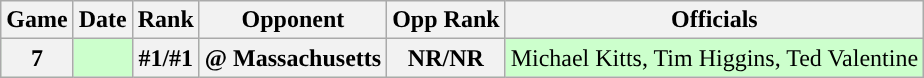<table class="wikitable">
<tr>
<th>Game</th>
<th>Date</th>
<th>Rank</th>
<th>Opponent</th>
<th>Opp Rank</th>
<th>Officials</th>
</tr>
<tr align="center" bgcolor="#ccffcc">
<th>7</th>
<td></td>
<th>#1/#1</th>
<th>@ Massachusetts</th>
<th>NR/NR</th>
<td>Michael Kitts, Tim Higgins, Ted Valentine</td>
</tr>
</table>
